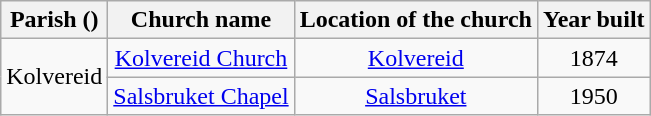<table class="wikitable" style="text-align:center">
<tr>
<th>Parish ()</th>
<th>Church name</th>
<th>Location of the church</th>
<th>Year built</th>
</tr>
<tr>
<td rowspan="2">Kolvereid</td>
<td><a href='#'>Kolvereid Church</a></td>
<td><a href='#'>Kolvereid</a></td>
<td>1874</td>
</tr>
<tr>
<td><a href='#'>Salsbruket Chapel</a></td>
<td><a href='#'>Salsbruket</a></td>
<td>1950</td>
</tr>
</table>
